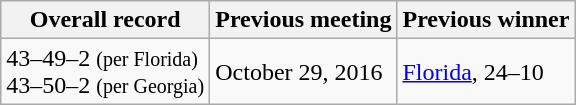<table class="wikitable">
<tr>
<th>Overall record</th>
<th>Previous meeting</th>
<th>Previous winner</th>
</tr>
<tr>
<td>43–49–2 <small>(per Florida)</small><br>43–50–2 <small>(per Georgia)</small></td>
<td>October 29, 2016</td>
<td><a href='#'>Florida</a>, 24–10</td>
</tr>
</table>
